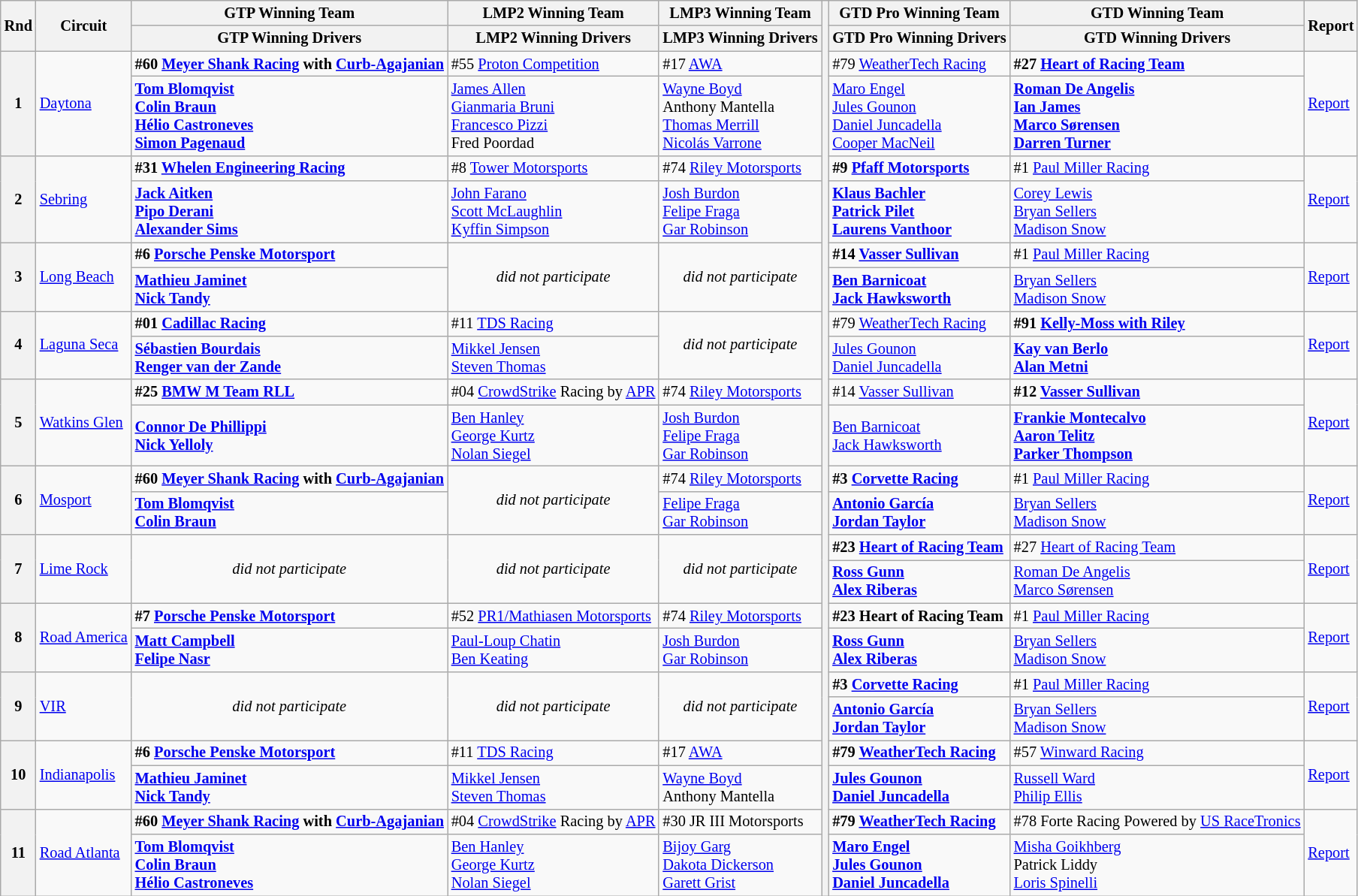<table class="wikitable" style="font-size:85%;">
<tr>
<th rowspan="2">Rnd</th>
<th rowspan="2">Circuit</th>
<th>GTP Winning Team</th>
<th>LMP2 Winning Team</th>
<th>LMP3 Winning Team</th>
<th rowspan="25"></th>
<th>GTD Pro Winning Team</th>
<th>GTD Winning Team</th>
<th rowspan="2">Report</th>
</tr>
<tr>
<th>GTP Winning Drivers</th>
<th>LMP2 Winning Drivers</th>
<th>LMP3 Winning Drivers</th>
<th>GTD Pro Winning Drivers</th>
<th>GTD Winning Drivers</th>
</tr>
<tr>
<th rowspan="2">1</th>
<td rowspan="2"><a href='#'>Daytona</a></td>
<td><strong> #60 <a href='#'>Meyer Shank Racing</a> with <a href='#'>Curb-Agajanian</a></strong></td>
<td> #55 <a href='#'>Proton Competition</a></td>
<td> #17 <a href='#'>AWA</a></td>
<td> #79 <a href='#'>WeatherTech Racing</a></td>
<td><strong> #27 <a href='#'>Heart of Racing Team</a></strong></td>
<td rowspan="2"><a href='#'>Report</a></td>
</tr>
<tr>
<td><strong> <a href='#'>Tom Blomqvist</a><br> <a href='#'>Colin Braun</a><br> <a href='#'>Hélio Castroneves</a><br> <a href='#'>Simon Pagenaud</a></strong></td>
<td> <a href='#'>James Allen</a><br> <a href='#'>Gianmaria Bruni</a><br> <a href='#'>Francesco Pizzi</a><br> Fred Poordad</td>
<td> <a href='#'>Wayne Boyd</a><br> Anthony Mantella<br> <a href='#'>Thomas Merrill</a><br> <a href='#'>Nicolás Varrone</a></td>
<td> <a href='#'>Maro Engel</a><br> <a href='#'>Jules Gounon</a><br> <a href='#'>Daniel Juncadella</a><br> <a href='#'>Cooper MacNeil</a></td>
<td><strong> <a href='#'>Roman De Angelis</a><br> <a href='#'>Ian James</a><br> <a href='#'>Marco Sørensen</a><br> <a href='#'>Darren Turner</a></strong></td>
</tr>
<tr>
<th rowspan="2">2</th>
<td rowspan="2"><a href='#'>Sebring</a></td>
<td><strong> #31 <a href='#'>Whelen Engineering Racing</a></strong></td>
<td> #8 <a href='#'>Tower Motorsports</a></td>
<td> #74 <a href='#'>Riley Motorsports</a></td>
<td><strong> #9 <a href='#'>Pfaff Motorsports</a></strong></td>
<td> #1 <a href='#'>Paul Miller Racing</a></td>
<td rowspan="2"><a href='#'>Report</a></td>
</tr>
<tr>
<td><strong> <a href='#'>Jack Aitken</a><br> <a href='#'>Pipo Derani</a><br> <a href='#'>Alexander Sims</a></strong></td>
<td> <a href='#'>John Farano</a><br> <a href='#'>Scott McLaughlin</a><br> <a href='#'>Kyffin Simpson</a></td>
<td> <a href='#'>Josh Burdon</a><br> <a href='#'>Felipe Fraga</a><br> <a href='#'>Gar Robinson</a></td>
<td><strong> <a href='#'>Klaus Bachler</a><br> <a href='#'>Patrick Pilet</a><br> <a href='#'>Laurens Vanthoor</a></strong></td>
<td> <a href='#'>Corey Lewis</a><br> <a href='#'>Bryan Sellers</a><br> <a href='#'>Madison Snow</a></td>
</tr>
<tr>
<th rowspan="2">3</th>
<td rowspan="2"><a href='#'>Long Beach</a></td>
<td><strong> #6 <a href='#'>Porsche Penske Motorsport</a></strong></td>
<td rowspan="2" align="center"><em>did not participate</em></td>
<td rowspan="2" align="center"><em>did not participate</em></td>
<td><strong> #14 <a href='#'>Vasser Sullivan</a></strong></td>
<td> #1 <a href='#'>Paul Miller Racing</a></td>
<td rowspan="2"><a href='#'>Report</a></td>
</tr>
<tr>
<td><strong> <a href='#'>Mathieu Jaminet</a><br> <a href='#'>Nick Tandy</a></strong></td>
<td><strong> <a href='#'>Ben Barnicoat</a><br> <a href='#'>Jack Hawksworth</a></strong></td>
<td> <a href='#'>Bryan Sellers</a><br> <a href='#'>Madison Snow</a></td>
</tr>
<tr>
<th rowspan="2">4</th>
<td rowspan="2"><a href='#'>Laguna Seca</a></td>
<td><strong> #01 <a href='#'>Cadillac Racing</a></strong></td>
<td> #11 <a href='#'>TDS Racing</a></td>
<td rowspan="2" align="center"><em>did not participate</em></td>
<td> #79 <a href='#'>WeatherTech Racing</a></td>
<td><strong> #91 <a href='#'>Kelly-Moss with Riley</a></strong></td>
<td rowspan="2"><a href='#'>Report</a></td>
</tr>
<tr>
<td><strong> <a href='#'>Sébastien Bourdais</a><br> <a href='#'>Renger van der Zande</a></strong></td>
<td> <a href='#'>Mikkel Jensen</a><br> <a href='#'>Steven Thomas</a></td>
<td> <a href='#'>Jules Gounon</a><br> <a href='#'>Daniel Juncadella</a></td>
<td><strong> <a href='#'>Kay van Berlo</a><br> <a href='#'>Alan Metni</a></strong></td>
</tr>
<tr>
<th rowspan="2">5</th>
<td rowspan="2"><a href='#'>Watkins Glen</a></td>
<td><strong> #25 <a href='#'>BMW M Team RLL</a></strong></td>
<td> #04 <a href='#'>CrowdStrike</a> Racing by <a href='#'>APR</a></td>
<td> #74 <a href='#'>Riley Motorsports</a></td>
<td> #14 <a href='#'>Vasser Sullivan</a></td>
<td><strong> #12 <a href='#'>Vasser Sullivan</a></strong></td>
<td rowspan="2"><a href='#'>Report</a></td>
</tr>
<tr>
<td><strong> <a href='#'>Connor De Phillippi</a><br> <a href='#'>Nick Yelloly</a></strong></td>
<td> <a href='#'>Ben Hanley</a><br> <a href='#'>George Kurtz</a><br> <a href='#'>Nolan Siegel</a></td>
<td> <a href='#'>Josh Burdon</a><br> <a href='#'>Felipe Fraga</a><br> <a href='#'>Gar Robinson</a></td>
<td> <a href='#'>Ben Barnicoat</a><br> <a href='#'>Jack Hawksworth</a></td>
<td><strong> <a href='#'>Frankie Montecalvo</a><br> <a href='#'>Aaron Telitz</a><br> <a href='#'>Parker Thompson</a></strong></td>
</tr>
<tr>
<th rowspan="2">6</th>
<td rowspan="2"><a href='#'>Mosport</a></td>
<td><strong> #60 <a href='#'>Meyer Shank Racing</a> with <a href='#'>Curb-Agajanian</a></strong></td>
<td rowspan="2" align="center"><em>did not participate</em></td>
<td> #74 <a href='#'>Riley Motorsports</a></td>
<td><strong> #3 <a href='#'>Corvette Racing</a></strong></td>
<td> #1 <a href='#'>Paul Miller Racing</a></td>
<td rowspan="2"><a href='#'>Report</a></td>
</tr>
<tr>
<td><strong> <a href='#'>Tom Blomqvist</a><br> <a href='#'>Colin Braun</a></strong></td>
<td> <a href='#'>Felipe Fraga</a><br> <a href='#'>Gar Robinson</a></td>
<td><strong> <a href='#'>Antonio García</a><br> <a href='#'>Jordan Taylor</a></strong></td>
<td> <a href='#'>Bryan Sellers</a><br> <a href='#'>Madison Snow</a></td>
</tr>
<tr>
<th rowspan="2">7</th>
<td rowspan="2"><a href='#'>Lime Rock</a></td>
<td rowspan="2" align="center"><em>did not participate</em></td>
<td rowspan="2" align="center"><em>did not participate</em></td>
<td rowspan="2" align="center"><em>did not participate</em></td>
<td><strong> #23 <a href='#'>Heart of Racing Team</a></strong></td>
<td> #27 <a href='#'>Heart of Racing Team</a></td>
<td rowspan="2"><a href='#'>Report</a></td>
</tr>
<tr>
<td><strong> <a href='#'>Ross Gunn</a><br> <a href='#'>Alex Riberas</a></strong></td>
<td> <a href='#'>Roman De Angelis</a><br> <a href='#'>Marco Sørensen</a></td>
</tr>
<tr>
<th rowspan="2">8</th>
<td rowspan="2"><a href='#'>Road America</a></td>
<td><strong> #7 <a href='#'>Porsche Penske Motorsport</a></strong></td>
<td> #52 <a href='#'>PR1/Mathiasen Motorsports</a></td>
<td> #74 <a href='#'>Riley Motorsports</a></td>
<td><strong> #23 Heart of Racing Team</strong></td>
<td> #1 <a href='#'>Paul Miller Racing</a></td>
<td rowspan="2"><a href='#'>Report</a></td>
</tr>
<tr>
<td><strong> <a href='#'>Matt Campbell</a><br> <a href='#'>Felipe Nasr</a></strong></td>
<td> <a href='#'>Paul-Loup Chatin</a><br> <a href='#'>Ben Keating</a></td>
<td> <a href='#'>Josh Burdon</a><br> <a href='#'>Gar Robinson</a></td>
<td><strong> <a href='#'>Ross Gunn</a><br> <a href='#'>Alex Riberas</a></strong></td>
<td> <a href='#'>Bryan Sellers</a><br> <a href='#'>Madison Snow</a></td>
</tr>
<tr>
<th rowspan="2">9</th>
<td rowspan="2"><a href='#'>VIR</a></td>
<td rowspan="2" align="center"><em>did not participate</em></td>
<td rowspan="2" align="center"><em>did not participate</em></td>
<td rowspan="2" align="center"><em>did not participate</em></td>
<td><strong> #3 <a href='#'>Corvette Racing</a></strong></td>
<td> #1 <a href='#'>Paul Miller Racing</a></td>
<td rowspan="2"><a href='#'>Report</a></td>
</tr>
<tr>
<td><strong> <a href='#'>Antonio García</a><br> <a href='#'>Jordan Taylor</a></strong></td>
<td> <a href='#'>Bryan Sellers</a><br> <a href='#'>Madison Snow</a></td>
</tr>
<tr>
<th rowspan="2">10</th>
<td rowspan="2"><a href='#'>Indianapolis</a></td>
<td><strong> #6 <a href='#'>Porsche Penske Motorsport</a></strong></td>
<td> #11 <a href='#'>TDS Racing</a></td>
<td> #17 <a href='#'>AWA</a></td>
<td><strong> #79 <a href='#'>WeatherTech Racing</a></strong></td>
<td> #57 <a href='#'>Winward Racing</a></td>
<td rowspan="2"><a href='#'>Report</a></td>
</tr>
<tr>
<td><strong> <a href='#'>Mathieu Jaminet</a><br> <a href='#'>Nick Tandy</a></strong></td>
<td> <a href='#'>Mikkel Jensen</a><br> <a href='#'>Steven Thomas</a></td>
<td> <a href='#'>Wayne Boyd</a><br> Anthony Mantella</td>
<td><strong> <a href='#'>Jules Gounon</a><br> <a href='#'>Daniel Juncadella</a></strong></td>
<td> <a href='#'>Russell Ward</a><br> <a href='#'>Philip Ellis</a></td>
</tr>
<tr>
<th rowspan="2">11</th>
<td rowspan="2"><a href='#'>Road Atlanta</a></td>
<td><strong> #60 <a href='#'>Meyer Shank Racing</a> with <a href='#'>Curb-Agajanian</a></strong></td>
<td> #04 <a href='#'>CrowdStrike</a> Racing by <a href='#'>APR</a></td>
<td> #30 JR III Motorsports</td>
<td><strong> #79 <a href='#'>WeatherTech Racing</a></strong></td>
<td> #78 Forte Racing Powered by <a href='#'>US RaceTronics</a></td>
<td rowspan="2"><a href='#'>Report</a></td>
</tr>
<tr>
<td><strong> <a href='#'>Tom Blomqvist</a><br> <a href='#'>Colin Braun</a><br> <a href='#'>Hélio Castroneves</a></strong></td>
<td> <a href='#'>Ben Hanley</a><br> <a href='#'>George Kurtz</a><br> <a href='#'>Nolan Siegel</a></td>
<td> <a href='#'>Bijoy Garg</a><br> <a href='#'>Dakota Dickerson</a><br> <a href='#'>Garett Grist</a></td>
<td><strong> <a href='#'>Maro Engel</a><br> <a href='#'>Jules Gounon</a><br> <a href='#'>Daniel Juncadella</a></strong></td>
<td> <a href='#'>Misha Goikhberg</a><br> Patrick Liddy<br> <a href='#'>Loris Spinelli</a></td>
</tr>
</table>
